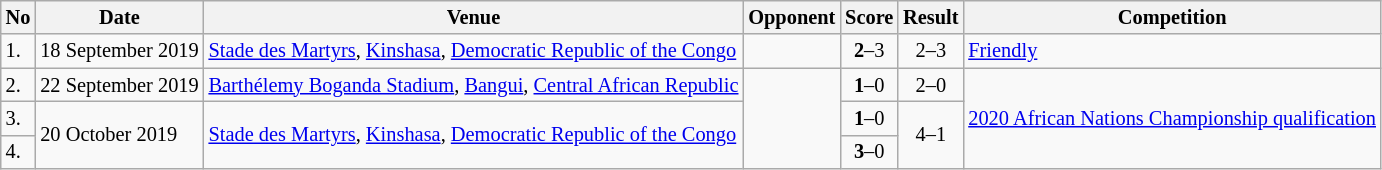<table class="wikitable" style="font-size:85%;">
<tr>
<th>No</th>
<th>Date</th>
<th>Venue</th>
<th>Opponent</th>
<th>Score</th>
<th>Result</th>
<th>Competition</th>
</tr>
<tr>
<td>1.</td>
<td>18 September 2019</td>
<td><a href='#'>Stade des Martyrs</a>, <a href='#'>Kinshasa</a>, <a href='#'>Democratic Republic of the Congo</a></td>
<td></td>
<td align=center><strong>2</strong>–3</td>
<td align=center>2–3</td>
<td><a href='#'>Friendly</a></td>
</tr>
<tr>
<td>2.</td>
<td>22 September 2019</td>
<td><a href='#'>Barthélemy Boganda Stadium</a>, <a href='#'>Bangui</a>, <a href='#'>Central African Republic</a></td>
<td rowspan="3"></td>
<td align=center><strong>1</strong>–0</td>
<td align=center>2–0</td>
<td rowspan="3"><a href='#'>2020 African Nations Championship qualification</a></td>
</tr>
<tr>
<td>3.</td>
<td rowspan="2">20 October 2019</td>
<td rowspan="2"><a href='#'>Stade des Martyrs</a>, <a href='#'>Kinshasa</a>, <a href='#'>Democratic Republic of the Congo</a></td>
<td align=center><strong>1</strong>–0</td>
<td align=center rowspan="2">4–1</td>
</tr>
<tr>
<td>4.</td>
<td align=center><strong>3</strong>–0</td>
</tr>
</table>
